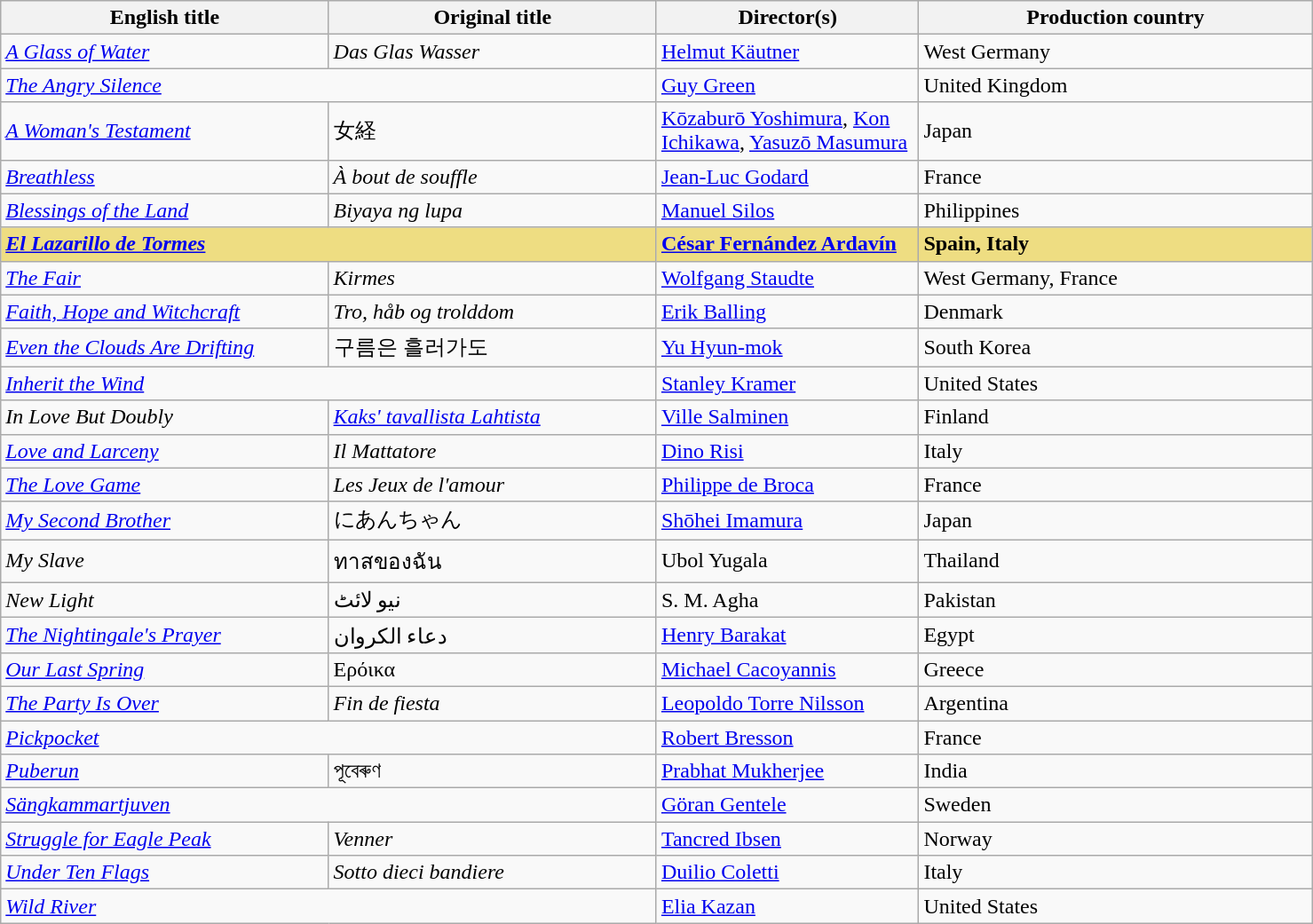<table class="wikitable" width="78%" cellpadding="5">
<tr>
<th width="25%">English title</th>
<th width="25%">Original title</th>
<th width="20%">Director(s)</th>
<th width="30%">Production country</th>
</tr>
<tr>
<td><em><a href='#'>A Glass of Water</a></em></td>
<td><em>Das Glas Wasser</em></td>
<td><a href='#'>Helmut Käutner</a></td>
<td>West Germany</td>
</tr>
<tr>
<td colspan="2"><em><a href='#'>The Angry Silence</a></em></td>
<td><a href='#'>Guy Green</a></td>
<td>United Kingdom</td>
</tr>
<tr>
<td><em><a href='#'>A Woman's Testament</a></em></td>
<td>女経</td>
<td><a href='#'>Kōzaburō Yoshimura</a>, <a href='#'>Kon Ichikawa</a>, <a href='#'>Yasuzō Masumura</a></td>
<td>Japan</td>
</tr>
<tr>
<td><em><a href='#'>Breathless</a></em></td>
<td><em>À bout de souffle</em></td>
<td><a href='#'>Jean-Luc Godard</a></td>
<td>France</td>
</tr>
<tr>
<td><em><a href='#'>Blessings of the Land</a></em></td>
<td><em>Biyaya ng lupa</em></td>
<td><a href='#'>Manuel Silos</a></td>
<td>Philippines</td>
</tr>
<tr style="background:#EEDD82;">
<td colspan="2"><strong><em><a href='#'>El Lazarillo de Tormes</a></em></strong></td>
<td><strong><a href='#'>César Fernández Ardavín</a></strong></td>
<td><strong>Spain, Italy</strong></td>
</tr>
<tr>
<td><em><a href='#'>The Fair</a></em></td>
<td><em>Kirmes</em></td>
<td><a href='#'>Wolfgang Staudte</a></td>
<td>West Germany, France</td>
</tr>
<tr>
<td><em><a href='#'>Faith, Hope and Witchcraft</a></em></td>
<td><em>Tro, håb og trolddom</em></td>
<td><a href='#'>Erik Balling</a></td>
<td>Denmark</td>
</tr>
<tr>
<td><em><a href='#'>Even the Clouds Are Drifting</a></em></td>
<td>구름은 흘러가도</td>
<td><a href='#'>Yu Hyun-mok</a></td>
<td>South Korea</td>
</tr>
<tr>
<td colspan="2"><em><a href='#'>Inherit the Wind</a></em></td>
<td><a href='#'>Stanley Kramer</a></td>
<td>United States</td>
</tr>
<tr>
<td><em>In Love But Doubly</em></td>
<td><em><a href='#'>Kaks' tavallista Lahtista</a></em></td>
<td><a href='#'>Ville Salminen</a></td>
<td>Finland</td>
</tr>
<tr>
<td><em><a href='#'>Love and Larceny</a></em></td>
<td><em>Il Mattatore</em></td>
<td><a href='#'>Dino Risi</a></td>
<td>Italy</td>
</tr>
<tr>
<td><em><a href='#'>The Love Game</a></em></td>
<td><em>Les Jeux de l'amour</em></td>
<td><a href='#'>Philippe de Broca</a></td>
<td>France</td>
</tr>
<tr>
<td><em><a href='#'>My Second Brother</a></em></td>
<td>にあんちゃん</td>
<td><a href='#'>Shōhei Imamura</a></td>
<td>Japan</td>
</tr>
<tr>
<td><em>My Slave</em></td>
<td>ทาสของฉัน</td>
<td>Ubol Yugala</td>
<td>Thailand</td>
</tr>
<tr>
<td><em>New Light</em></td>
<td>نیو لائٹ</td>
<td>S. M. Agha</td>
<td>Pakistan</td>
</tr>
<tr>
<td><em><a href='#'>The Nightingale's Prayer</a></em></td>
<td>دعاء الكروان</td>
<td><a href='#'>Henry Barakat</a></td>
<td>Egypt</td>
</tr>
<tr>
<td><em><a href='#'>Our Last Spring</a></em></td>
<td>Ερόικα</td>
<td><a href='#'>Michael Cacoyannis</a></td>
<td>Greece</td>
</tr>
<tr>
<td><em><a href='#'>The Party Is Over</a></em></td>
<td><em>Fin de fiesta</em></td>
<td><a href='#'>Leopoldo Torre Nilsson</a></td>
<td>Argentina</td>
</tr>
<tr>
<td colspan="2"><em><a href='#'>Pickpocket</a></em></td>
<td><a href='#'>Robert Bresson</a></td>
<td>France</td>
</tr>
<tr>
<td><em><a href='#'>Puberun</a></em></td>
<td>পূবেৰুণ</td>
<td><a href='#'>Prabhat Mukherjee</a></td>
<td>India</td>
</tr>
<tr>
<td colspan="2"><em><a href='#'>Sängkammartjuven</a></em></td>
<td><a href='#'>Göran Gentele</a></td>
<td>Sweden</td>
</tr>
<tr>
<td><em><a href='#'>Struggle for Eagle Peak</a></em></td>
<td><em>Venner</em></td>
<td><a href='#'>Tancred Ibsen</a></td>
<td>Norway</td>
</tr>
<tr>
<td><em><a href='#'>Under Ten Flags</a></em></td>
<td><em>Sotto dieci bandiere</em></td>
<td><a href='#'>Duilio Coletti</a></td>
<td>Italy</td>
</tr>
<tr>
<td colspan="2"><em><a href='#'>Wild River</a></em></td>
<td><a href='#'>Elia Kazan</a></td>
<td>United States</td>
</tr>
</table>
